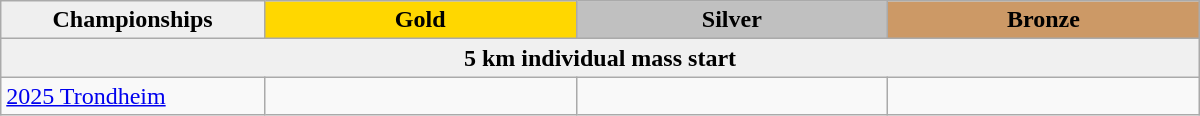<table class="wikitable sortable" style="width:800px;">
<tr>
<th style="width:22%; background:#efefef;">Championships</th>
<th style="width:26%; background:gold">Gold</th>
<th style="width:26%; background:silver">Silver</th>
<th style="width:26%; background:#CC9966">Bronze</th>
</tr>
<tr>
<td colspan=4 align=center bgcolor=F0F0F0><strong>5 km individual mass start</strong></td>
</tr>
<tr>
<td><a href='#'>2025 Trondheim</a></td>
<td></td>
<td></td>
<td></td>
</tr>
</table>
